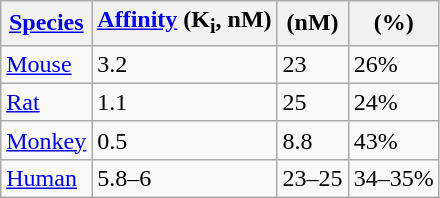<table class="wikitable">
<tr>
<th><a href='#'>Species</a></th>
<th><a href='#'>Affinity</a> (K<sub>i</sub>, nM)</th>
<th> (nM)</th>
<th> (%)</th>
</tr>
<tr>
<td><a href='#'>Mouse</a></td>
<td>3.2</td>
<td>23</td>
<td>26%</td>
</tr>
<tr>
<td><a href='#'>Rat</a></td>
<td>1.1</td>
<td>25</td>
<td>24%</td>
</tr>
<tr>
<td><a href='#'>Monkey</a></td>
<td>0.5</td>
<td>8.8</td>
<td>43%</td>
</tr>
<tr>
<td><a href='#'>Human</a></td>
<td>5.8–6</td>
<td>23–25</td>
<td>34–35%</td>
</tr>
</table>
